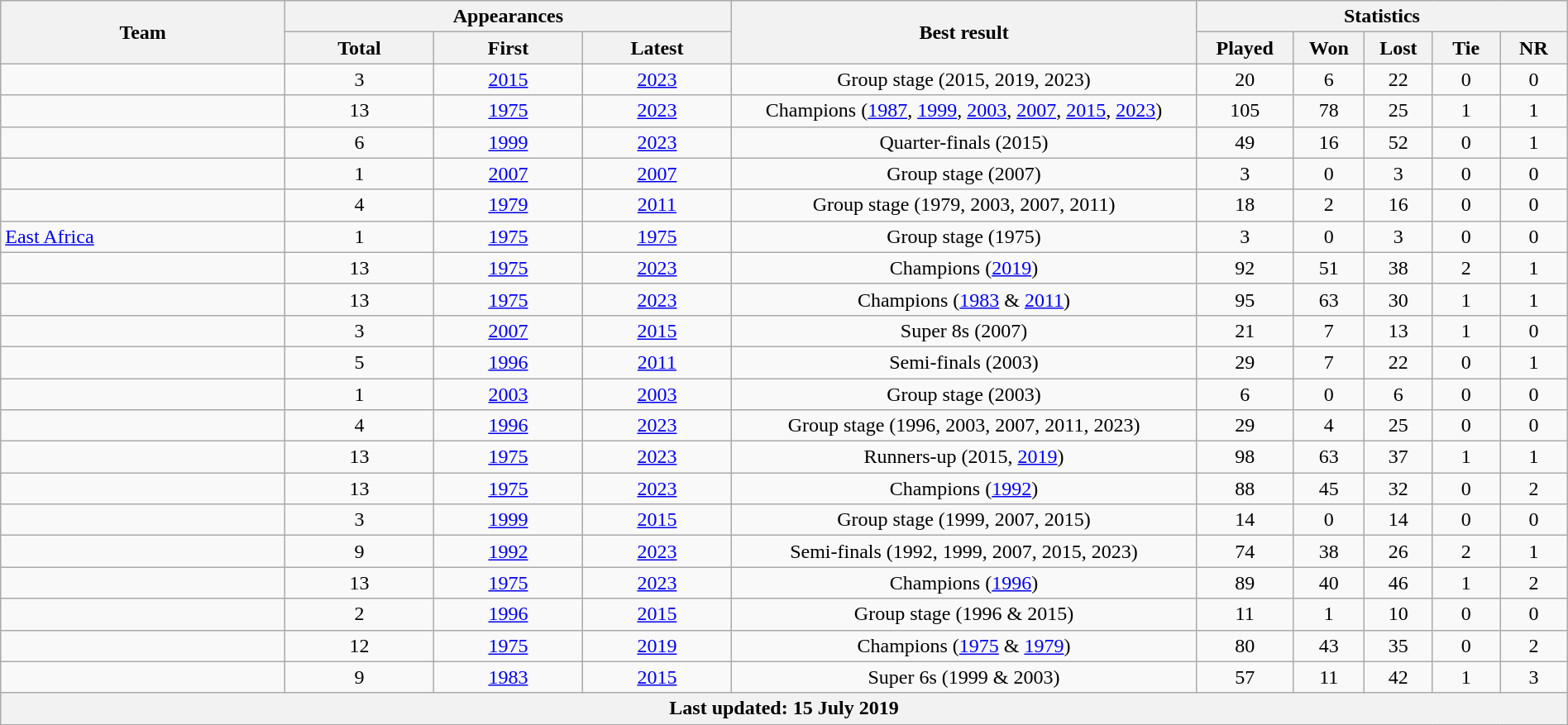<table class="wikitable sortable" style="text-align: center;" width=100%>
<tr>
<th rowspan=2 width=150>Team</th>
<th colspan=3>Appearances</th>
<th rowspan=2 width=250>Best result</th>
<th colspan=5>Statistics</th>
</tr>
<tr>
<th width=75>Total</th>
<th width=75>First</th>
<th width=75>Latest</th>
<th width=30>Played</th>
<th width=30>Won</th>
<th width=30>Lost</th>
<th width=30>Tie</th>
<th width=30>NR</th>
</tr>
<tr>
<td style="text-align:left;"></td>
<td>3</td>
<td><a href='#'>2015</a></td>
<td><a href='#'>2023</a></td>
<td>Group stage (2015, 2019, 2023)</td>
<td>20</td>
<td>6</td>
<td>22</td>
<td>0</td>
<td>0</td>
</tr>
<tr>
<td style="text-align:left;"></td>
<td>13</td>
<td><a href='#'>1975</a></td>
<td><a href='#'>2023</a></td>
<td>Champions (<a href='#'>1987</a>, <a href='#'>1999</a>, <a href='#'>2003</a>, <a href='#'>2007</a>, <a href='#'>2015</a>, <a href='#'>2023</a>)</td>
<td>105</td>
<td>78</td>
<td>25</td>
<td>1</td>
<td>1</td>
</tr>
<tr>
<td style="text-align:left;"></td>
<td>6</td>
<td><a href='#'>1999</a></td>
<td><a href='#'>2023</a></td>
<td>Quarter-finals (2015)</td>
<td>49</td>
<td>16</td>
<td>52</td>
<td>0</td>
<td>1</td>
</tr>
<tr>
<td style="text-align:left;"></td>
<td>1</td>
<td><a href='#'>2007</a></td>
<td><a href='#'>2007</a></td>
<td>Group stage (2007)</td>
<td>3</td>
<td>0</td>
<td>3</td>
<td>0</td>
<td>0</td>
</tr>
<tr>
<td style="text-align:left;"></td>
<td>4</td>
<td><a href='#'>1979</a></td>
<td><a href='#'>2011</a></td>
<td>Group stage (1979, 2003, 2007, 2011)</td>
<td>18</td>
<td>2</td>
<td>16</td>
<td>0</td>
<td>0</td>
</tr>
<tr>
<td style="text-align:left;"><span> <a href='#'>East Africa</a></span></td>
<td>1</td>
<td><a href='#'>1975</a></td>
<td><a href='#'>1975</a></td>
<td>Group stage (1975)</td>
<td>3</td>
<td>0</td>
<td>3</td>
<td>0</td>
<td>0</td>
</tr>
<tr>
<td style="text-align:left;"></td>
<td>13</td>
<td><a href='#'>1975</a></td>
<td><a href='#'>2023</a></td>
<td>Champions (<a href='#'>2019</a>)</td>
<td>92</td>
<td>51</td>
<td>38</td>
<td>2</td>
<td>1</td>
</tr>
<tr>
<td style="text-align:left;"></td>
<td>13</td>
<td><a href='#'>1975</a></td>
<td><a href='#'>2023</a></td>
<td>Champions (<a href='#'>1983</a> & <a href='#'>2011</a>)</td>
<td>95</td>
<td>63</td>
<td>30</td>
<td>1</td>
<td>1</td>
</tr>
<tr>
<td style="text-align:left;"></td>
<td>3</td>
<td><a href='#'>2007</a></td>
<td><a href='#'>2015</a></td>
<td>Super 8s (2007)</td>
<td>21</td>
<td>7</td>
<td>13</td>
<td>1</td>
<td>0</td>
</tr>
<tr>
<td style="text-align:left;"></td>
<td>5</td>
<td><a href='#'>1996</a></td>
<td><a href='#'>2011</a></td>
<td>Semi-finals (2003)</td>
<td>29</td>
<td>7</td>
<td>22</td>
<td>0</td>
<td>1</td>
</tr>
<tr>
<td style="text-align:left;"></td>
<td>1</td>
<td><a href='#'>2003</a></td>
<td><a href='#'>2003</a></td>
<td>Group stage (2003)</td>
<td>6</td>
<td>0</td>
<td>6</td>
<td>0</td>
<td>0</td>
</tr>
<tr>
<td style="text-align:left;"></td>
<td>4</td>
<td><a href='#'>1996</a></td>
<td><a href='#'>2023</a></td>
<td>Group stage (1996, 2003, 2007, 2011, 2023)</td>
<td>29</td>
<td>4</td>
<td>25</td>
<td>0</td>
<td>0</td>
</tr>
<tr>
<td style="text-align:left;"></td>
<td>13</td>
<td><a href='#'>1975</a></td>
<td><a href='#'>2023</a></td>
<td>Runners-up (2015, <a href='#'>2019</a>)</td>
<td>98</td>
<td>63</td>
<td>37</td>
<td>1</td>
<td>1</td>
</tr>
<tr>
<td style="text-align:left;"></td>
<td>13</td>
<td><a href='#'>1975</a></td>
<td><a href='#'>2023</a></td>
<td>Champions (<a href='#'>1992</a>)</td>
<td>88</td>
<td>45</td>
<td>32</td>
<td>0</td>
<td>2</td>
</tr>
<tr>
<td style="text-align:left;"></td>
<td>3</td>
<td><a href='#'>1999</a></td>
<td><a href='#'>2015</a></td>
<td>Group stage (1999, 2007, 2015)</td>
<td>14</td>
<td>0</td>
<td>14</td>
<td>0</td>
<td>0</td>
</tr>
<tr>
<td style="text-align:left;"></td>
<td>9</td>
<td><a href='#'>1992</a></td>
<td><a href='#'>2023</a></td>
<td>Semi-finals (1992, 1999, 2007, 2015, 2023)</td>
<td>74</td>
<td>38</td>
<td>26</td>
<td>2</td>
<td>1</td>
</tr>
<tr>
<td style="text-align:left;"></td>
<td>13</td>
<td><a href='#'>1975</a></td>
<td><a href='#'>2023</a></td>
<td>Champions (<a href='#'>1996</a>)</td>
<td>89</td>
<td>40</td>
<td>46</td>
<td>1</td>
<td>2</td>
</tr>
<tr>
<td style="text-align:left;"></td>
<td>2</td>
<td><a href='#'>1996</a></td>
<td><a href='#'>2015</a></td>
<td>Group stage (1996 & 2015)</td>
<td>11</td>
<td>1</td>
<td>10</td>
<td>0</td>
<td>0</td>
</tr>
<tr>
<td style="text-align:left;"></td>
<td>12</td>
<td><a href='#'>1975</a></td>
<td><a href='#'>2019</a></td>
<td>Champions (<a href='#'>1975</a> & <a href='#'>1979</a>)</td>
<td>80</td>
<td>43</td>
<td>35</td>
<td>0</td>
<td>2</td>
</tr>
<tr>
<td style="text-align:left;"></td>
<td>9</td>
<td><a href='#'>1983</a></td>
<td><a href='#'>2015</a></td>
<td>Super 6s (1999 & 2003)</td>
<td>57</td>
<td>11</td>
<td>42</td>
<td>1</td>
<td>3</td>
</tr>
<tr>
<th colspan=20>Last updated: 15 July 2019</th>
</tr>
</table>
